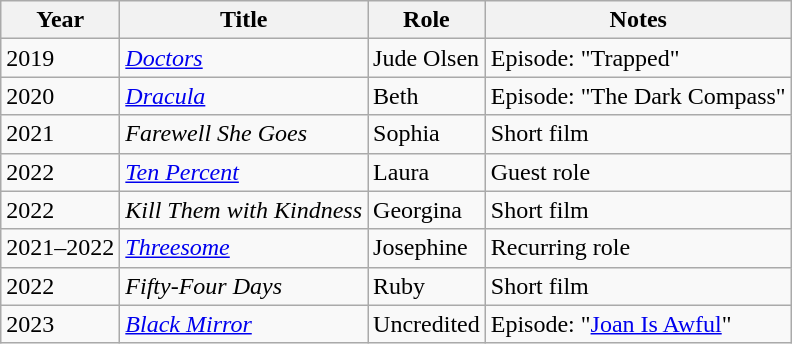<table class="wikitable">
<tr>
<th>Year</th>
<th>Title</th>
<th>Role</th>
<th>Notes</th>
</tr>
<tr>
<td>2019</td>
<td><em><a href='#'>Doctors</a></em></td>
<td>Jude Olsen</td>
<td>Episode: "Trapped"</td>
</tr>
<tr>
<td>2020</td>
<td><em><a href='#'>Dracula</a></em></td>
<td>Beth</td>
<td>Episode: "The Dark Compass"</td>
</tr>
<tr>
<td>2021</td>
<td><em>Farewell She Goes</em></td>
<td>Sophia</td>
<td>Short film</td>
</tr>
<tr>
<td>2022</td>
<td><em><a href='#'>Ten Percent</a></em></td>
<td>Laura</td>
<td>Guest role</td>
</tr>
<tr>
<td>2022</td>
<td><em>Kill Them with Kindness</em></td>
<td>Georgina</td>
<td>Short film</td>
</tr>
<tr>
<td>2021–2022</td>
<td><em><a href='#'>Threesome</a></em></td>
<td>Josephine</td>
<td>Recurring role</td>
</tr>
<tr>
<td>2022</td>
<td><em>Fifty-Four Days</em></td>
<td>Ruby</td>
<td>Short film</td>
</tr>
<tr>
<td>2023</td>
<td><em><a href='#'>Black Mirror</a></em></td>
<td>Uncredited</td>
<td>Episode: "<a href='#'>Joan Is Awful</a>"</td>
</tr>
</table>
